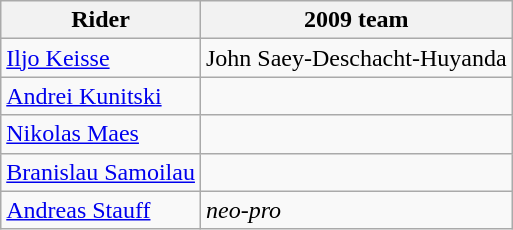<table class="wikitable">
<tr>
<th>Rider</th>
<th>2009 team</th>
</tr>
<tr>
<td><a href='#'>Iljo Keisse</a></td>
<td>John Saey-Deschacht-Huyanda</td>
</tr>
<tr>
<td><a href='#'>Andrei Kunitski</a></td>
<td></td>
</tr>
<tr>
<td><a href='#'>Nikolas Maes</a></td>
<td></td>
</tr>
<tr>
<td><a href='#'>Branislau Samoilau</a></td>
<td></td>
</tr>
<tr>
<td><a href='#'>Andreas Stauff</a></td>
<td><em>neo-pro</em></td>
</tr>
</table>
